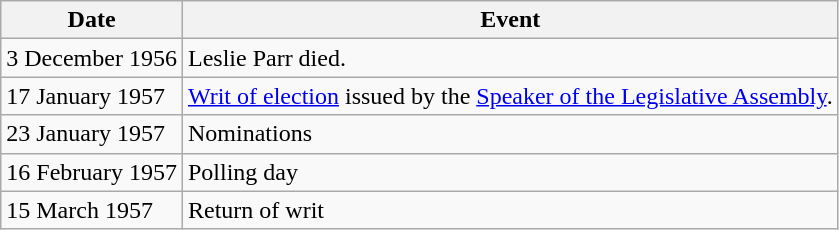<table class="wikitable">
<tr>
<th>Date</th>
<th>Event</th>
</tr>
<tr>
<td>3 December 1956</td>
<td>Leslie Parr died.</td>
</tr>
<tr>
<td>17 January 1957</td>
<td><a href='#'>Writ of election</a> issued by the <a href='#'>Speaker of the Legislative Assembly</a>.</td>
</tr>
<tr>
<td>23 January 1957</td>
<td>Nominations</td>
</tr>
<tr>
<td>16 February 1957</td>
<td>Polling day</td>
</tr>
<tr>
<td>15 March 1957</td>
<td>Return of writ</td>
</tr>
</table>
